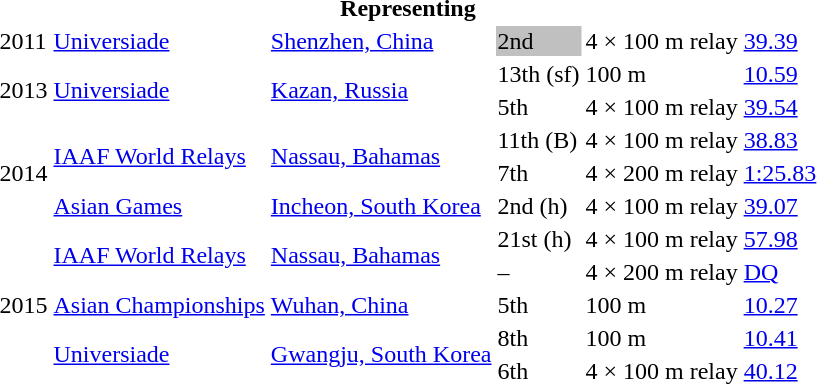<table>
<tr>
<th colspan="6">Representing </th>
</tr>
<tr>
<td>2011</td>
<td><a href='#'>Universiade</a></td>
<td><a href='#'>Shenzhen, China</a></td>
<td bgcolor=silver>2nd</td>
<td>4 × 100 m relay</td>
<td><a href='#'>39.39</a></td>
</tr>
<tr>
<td rowspan=2>2013</td>
<td rowspan=2><a href='#'>Universiade</a></td>
<td rowspan=2><a href='#'>Kazan, Russia</a></td>
<td>13th (sf)</td>
<td>100 m</td>
<td><a href='#'>10.59</a></td>
</tr>
<tr>
<td>5th</td>
<td>4 × 100 m relay</td>
<td><a href='#'>39.54</a></td>
</tr>
<tr>
<td rowspan=3>2014</td>
<td rowspan=2><a href='#'>IAAF World Relays</a></td>
<td rowspan=2><a href='#'>Nassau, Bahamas</a></td>
<td>11th (B)</td>
<td>4 × 100 m relay</td>
<td><a href='#'>38.83</a></td>
</tr>
<tr>
<td>7th</td>
<td>4 × 200 m relay</td>
<td><a href='#'>1:25.83</a></td>
</tr>
<tr>
<td><a href='#'>Asian Games</a></td>
<td><a href='#'>Incheon, South Korea</a></td>
<td>2nd (h)</td>
<td>4 × 100 m relay</td>
<td><a href='#'>39.07</a></td>
</tr>
<tr>
<td rowspan=5>2015</td>
<td rowspan=2><a href='#'>IAAF World Relays</a></td>
<td rowspan=2><a href='#'>Nassau, Bahamas</a></td>
<td>21st (h)</td>
<td>4 × 100 m relay</td>
<td><a href='#'>57.98</a></td>
</tr>
<tr>
<td>–</td>
<td>4 × 200 m relay</td>
<td><a href='#'>DQ</a></td>
</tr>
<tr>
<td><a href='#'>Asian Championships</a></td>
<td><a href='#'>Wuhan, China</a></td>
<td>5th</td>
<td>100 m</td>
<td><a href='#'>10.27</a></td>
</tr>
<tr>
<td rowspan=2><a href='#'>Universiade</a></td>
<td rowspan=2><a href='#'>Gwangju, South Korea</a></td>
<td>8th</td>
<td>100 m</td>
<td><a href='#'>10.41</a></td>
</tr>
<tr>
<td>6th</td>
<td>4 × 100 m relay</td>
<td><a href='#'>40.12</a></td>
</tr>
</table>
